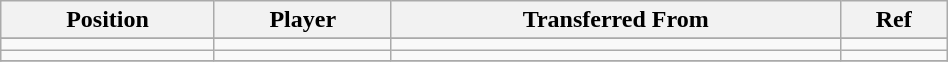<table class="wikitable sortable" style="width:50%; text-align:center; font-size:100%; text-align:left;">
<tr>
<th>Position</th>
<th>Player</th>
<th>Transferred From</th>
<th>Ref</th>
</tr>
<tr>
</tr>
<tr>
<td></td>
<td></td>
<td></td>
<td></td>
</tr>
<tr>
<td></td>
<td></td>
<td></td>
<td></td>
</tr>
<tr>
</tr>
</table>
